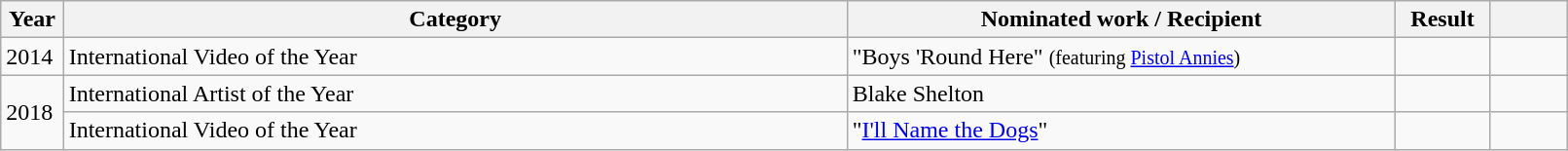<table class="wikitable plainrowheaders" style="width:85%;">
<tr>
<th scope="col" style="width:4%;">Year</th>
<th scope="col" style="width:50%;">Category</th>
<th scope="col" style="width:35%;">Nominated work / Recipient</th>
<th scope="col" style="width:6%;">Result</th>
<th scope="col" style="width:6%;"></th>
</tr>
<tr>
<td>2014</td>
<td>International Video of the Year</td>
<td>"Boys 'Round Here" <small>(featuring <a href='#'>Pistol Annies</a>)</small></td>
<td></td>
<td></td>
</tr>
<tr>
<td rowspan="2">2018</td>
<td>International Artist of the Year</td>
<td>Blake Shelton</td>
<td></td>
<td></td>
</tr>
<tr>
<td>International Video of the Year</td>
<td>"<a href='#'>I'll Name the Dogs</a>"</td>
<td></td>
<td></td>
</tr>
</table>
